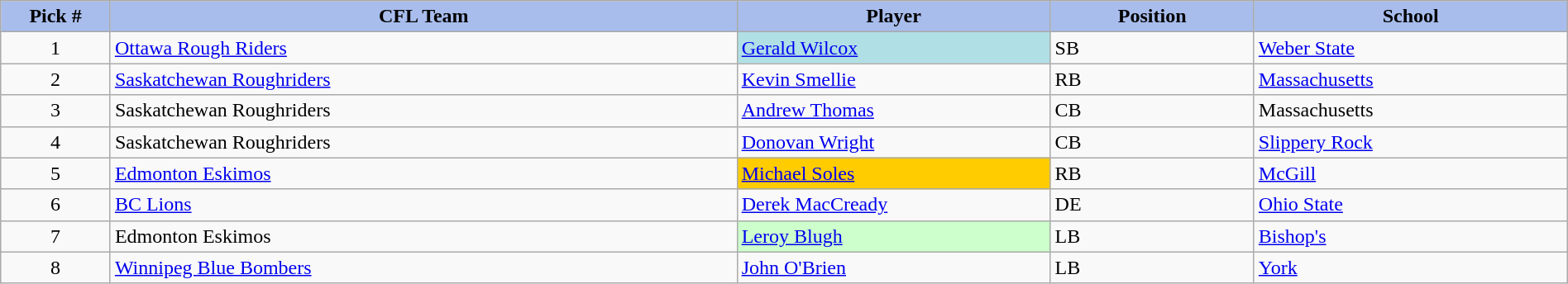<table class="wikitable" style="width: 100%">
<tr>
<th style="background:#a8bdec; width:7%;">Pick #</th>
<th style="width:40%; background:#a8bdec;">CFL Team</th>
<th style="width:20%; background:#a8bdec;">Player</th>
<th style="width:13%; background:#a8bdec;">Position</th>
<th style="width:20%; background:#a8bdec;">School</th>
</tr>
<tr>
<td align=center>1</td>
<td><a href='#'>Ottawa Rough Riders</a></td>
<td bgcolor="#B0E0E6"><a href='#'>Gerald Wilcox</a></td>
<td>SB</td>
<td><a href='#'>Weber State</a></td>
</tr>
<tr>
<td align=center>2</td>
<td><a href='#'>Saskatchewan Roughriders</a></td>
<td><a href='#'>Kevin Smellie</a></td>
<td>RB</td>
<td><a href='#'>Massachusetts</a></td>
</tr>
<tr>
<td align=center>3</td>
<td>Saskatchewan Roughriders</td>
<td><a href='#'>Andrew Thomas</a></td>
<td>CB</td>
<td>Massachusetts</td>
</tr>
<tr>
<td align=center>4</td>
<td>Saskatchewan Roughriders</td>
<td><a href='#'>Donovan Wright</a></td>
<td>CB</td>
<td><a href='#'>Slippery Rock</a></td>
</tr>
<tr>
<td align=center>5</td>
<td><a href='#'>Edmonton Eskimos</a></td>
<td bgcolor="#FFCC00"><a href='#'>Michael Soles</a></td>
<td>RB</td>
<td><a href='#'>McGill</a></td>
</tr>
<tr>
<td align=center>6</td>
<td><a href='#'>BC Lions</a></td>
<td><a href='#'>Derek MacCready</a></td>
<td>DE</td>
<td><a href='#'>Ohio State</a></td>
</tr>
<tr>
<td align=center>7</td>
<td>Edmonton Eskimos</td>
<td bgcolor="#CCFFCC"><a href='#'>Leroy Blugh</a></td>
<td>LB</td>
<td><a href='#'>Bishop's</a></td>
</tr>
<tr>
<td align=center>8</td>
<td><a href='#'>Winnipeg Blue Bombers</a></td>
<td><a href='#'>John O'Brien</a></td>
<td>LB</td>
<td><a href='#'>York</a></td>
</tr>
</table>
